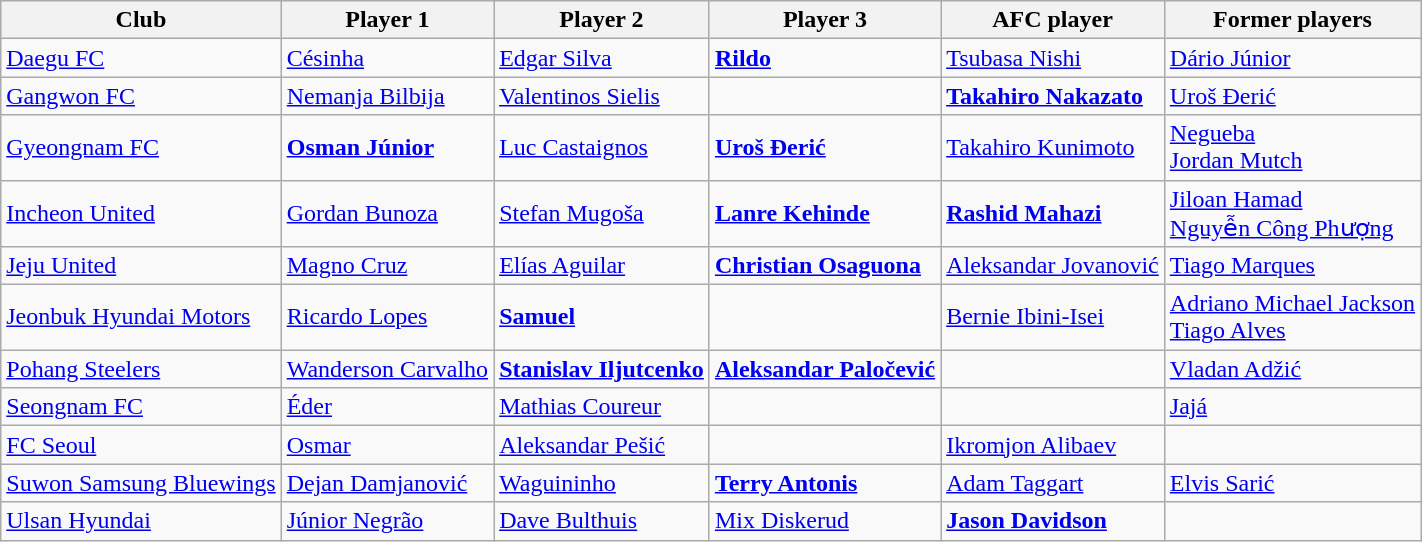<table class="wikitable">
<tr>
<th>Club</th>
<th>Player 1</th>
<th>Player 2</th>
<th>Player 3</th>
<th>AFC player</th>
<th>Former players</th>
</tr>
<tr>
<td><a href='#'>Daegu FC</a></td>
<td> <a href='#'>Césinha</a></td>
<td> <a href='#'>Edgar Silva</a></td>
<td> <strong><a href='#'>Rildo</a></strong></td>
<td> <a href='#'>Tsubasa Nishi</a></td>
<td> <a href='#'>Dário Júnior</a></td>
</tr>
<tr>
<td><a href='#'>Gangwon FC</a></td>
<td> <a href='#'>Nemanja Bilbija</a></td>
<td> <a href='#'>Valentinos Sielis</a></td>
<td></td>
<td> <strong><a href='#'>Takahiro Nakazato</a></strong></td>
<td> <a href='#'>Uroš Đerić</a></td>
</tr>
<tr>
<td><a href='#'>Gyeongnam FC</a></td>
<td> <strong><a href='#'>Osman Júnior</a></strong></td>
<td> <a href='#'>Luc Castaignos</a></td>
<td> <strong><a href='#'>Uroš Đerić</a></strong></td>
<td> <a href='#'>Takahiro Kunimoto</a></td>
<td> <a href='#'>Negueba</a> <br>  <a href='#'>Jordan Mutch</a></td>
</tr>
<tr>
<td><a href='#'>Incheon United</a></td>
<td> <a href='#'>Gordan Bunoza</a></td>
<td> <a href='#'>Stefan Mugoša</a></td>
<td> <strong><a href='#'>Lanre Kehinde</a></strong></td>
<td> <strong><a href='#'>Rashid Mahazi</a></strong></td>
<td> <a href='#'>Jiloan Hamad</a> <br>  <a href='#'>Nguyễn Công Phượng</a></td>
</tr>
<tr>
<td><a href='#'>Jeju United</a></td>
<td> <a href='#'>Magno Cruz</a></td>
<td> <a href='#'>Elías Aguilar</a></td>
<td> <strong><a href='#'>Christian Osaguona</a></strong></td>
<td> <a href='#'>Aleksandar Jovanović</a></td>
<td> <a href='#'>Tiago Marques</a></td>
</tr>
<tr>
<td><a href='#'>Jeonbuk Hyundai Motors</a></td>
<td> <a href='#'>Ricardo Lopes</a></td>
<td> <strong><a href='#'>Samuel</a></strong></td>
<td></td>
<td> <a href='#'>Bernie Ibini-Isei</a></td>
<td> <a href='#'>Adriano Michael Jackson</a> <br>  <a href='#'>Tiago Alves</a></td>
</tr>
<tr>
<td><a href='#'>Pohang Steelers</a></td>
<td> <a href='#'>Wanderson Carvalho</a></td>
<td> <strong><a href='#'>Stanislav Iljutcenko</a></strong></td>
<td> <strong><a href='#'>Aleksandar Paločević</a></strong></td>
<td></td>
<td> <a href='#'>Vladan Adžić</a></td>
</tr>
<tr>
<td><a href='#'>Seongnam FC</a></td>
<td> <a href='#'>Éder</a></td>
<td> <a href='#'>Mathias Coureur</a></td>
<td></td>
<td></td>
<td> <a href='#'>Jajá</a></td>
</tr>
<tr>
<td><a href='#'>FC Seoul</a></td>
<td> <a href='#'>Osmar</a></td>
<td> <a href='#'>Aleksandar Pešić</a></td>
<td></td>
<td> <a href='#'>Ikromjon Alibaev</a></td>
<td></td>
</tr>
<tr>
<td><a href='#'>Suwon Samsung Bluewings</a></td>
<td> <a href='#'>Dejan Damjanović</a></td>
<td> <a href='#'>Waguininho</a></td>
<td> <strong><a href='#'>Terry Antonis</a></strong></td>
<td> <a href='#'>Adam Taggart</a></td>
<td> <a href='#'>Elvis Sarić</a></td>
</tr>
<tr>
<td><a href='#'>Ulsan Hyundai</a></td>
<td> <a href='#'>Júnior Negrão</a></td>
<td> <a href='#'>Dave Bulthuis</a></td>
<td> <a href='#'>Mix Diskerud</a></td>
<td> <strong><a href='#'>Jason Davidson</a></strong></td>
<td></td>
</tr>
</table>
